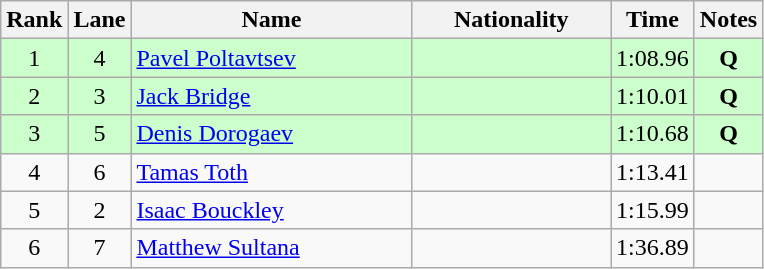<table class="wikitable sortable" style="text-align:center">
<tr>
<th>Rank</th>
<th>Lane</th>
<th style="width:180px">Name</th>
<th style="width:125px">Nationality</th>
<th>Time</th>
<th>Notes</th>
</tr>
<tr style="background:#cfc;">
<td>1</td>
<td>4</td>
<td style="text-align:left;"><a href='#'>Pavel Poltavtsev</a></td>
<td style="text-align:left;"></td>
<td>1:08.96</td>
<td><strong>Q</strong></td>
</tr>
<tr style="background:#cfc;">
<td>2</td>
<td>3</td>
<td style="text-align:left;"><a href='#'>Jack Bridge</a></td>
<td style="text-align:left;"></td>
<td>1:10.01</td>
<td><strong>Q</strong></td>
</tr>
<tr style="background:#cfc;">
<td>3</td>
<td>5</td>
<td style="text-align:left;"><a href='#'>Denis Dorogaev</a></td>
<td style="text-align:left;"></td>
<td>1:10.68</td>
<td><strong>Q</strong></td>
</tr>
<tr>
<td>4</td>
<td>6</td>
<td style="text-align:left;"><a href='#'>Tamas Toth</a></td>
<td style="text-align:left;"></td>
<td>1:13.41</td>
<td></td>
</tr>
<tr>
<td>5</td>
<td>2</td>
<td style="text-align:left;"><a href='#'>Isaac Bouckley</a></td>
<td style="text-align:left;"></td>
<td>1:15.99</td>
<td></td>
</tr>
<tr>
<td>6</td>
<td>7</td>
<td style="text-align:left;"><a href='#'>Matthew Sultana</a></td>
<td style="text-align:left;"></td>
<td>1:36.89</td>
<td></td>
</tr>
</table>
